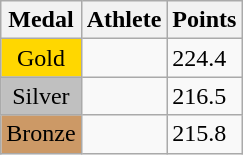<table class="wikitable">
<tr>
<th>Medal</th>
<th>Athlete</th>
<th>Points</th>
</tr>
<tr>
<td style="text-align:center;background-color:gold;">Gold</td>
<td></td>
<td>224.4</td>
</tr>
<tr>
<td style="text-align:center;background-color:silver;">Silver</td>
<td></td>
<td>216.5</td>
</tr>
<tr>
<td style="text-align:center;background-color:#CC9966;">Bronze</td>
<td></td>
<td>215.8</td>
</tr>
</table>
